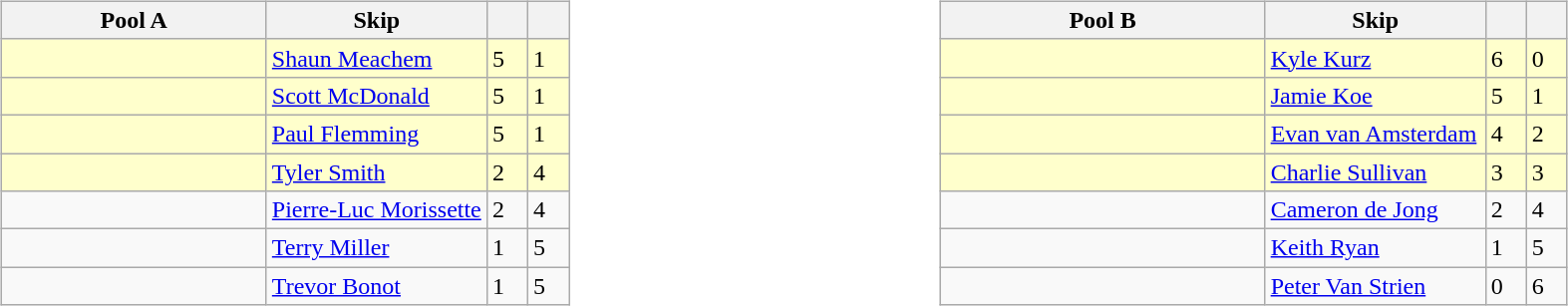<table>
<tr>
<td valign=top width=10%><br><table class="wikitable">
<tr>
<th width=170>Pool A</th>
<th width=140>Skip</th>
<th width=20></th>
<th width=20></th>
</tr>
<tr bgcolor=#ffffcc>
<td></td>
<td><a href='#'>Shaun Meachem</a></td>
<td>5</td>
<td>1</td>
</tr>
<tr bgcolor=#ffffcc>
<td></td>
<td><a href='#'>Scott McDonald</a></td>
<td>5</td>
<td>1</td>
</tr>
<tr bgcolor=#ffffcc>
<td></td>
<td><a href='#'>Paul Flemming</a></td>
<td>5</td>
<td>1</td>
</tr>
<tr bgcolor=#ffffcc>
<td></td>
<td><a href='#'>Tyler Smith</a></td>
<td>2</td>
<td>4</td>
</tr>
<tr>
<td></td>
<td><a href='#'>Pierre-Luc Morissette</a></td>
<td>2</td>
<td>4</td>
</tr>
<tr>
<td></td>
<td><a href='#'>Terry Miller</a></td>
<td>1</td>
<td>5</td>
</tr>
<tr>
<td></td>
<td><a href='#'>Trevor Bonot</a></td>
<td>1</td>
<td>5</td>
</tr>
</table>
</td>
<td valign=top width=10%><br><table class="wikitable">
<tr>
<th width=210>Pool B</th>
<th width=140>Skip</th>
<th width=20></th>
<th width=20></th>
</tr>
<tr bgcolor=#ffffcc>
<td></td>
<td><a href='#'>Kyle Kurz</a></td>
<td>6</td>
<td>0</td>
</tr>
<tr bgcolor=#ffffcc>
<td></td>
<td><a href='#'>Jamie Koe</a></td>
<td>5</td>
<td>1</td>
</tr>
<tr bgcolor=#ffffcc>
<td></td>
<td><a href='#'>Evan van Amsterdam</a></td>
<td>4</td>
<td>2</td>
</tr>
<tr bgcolor=#ffffcc>
<td></td>
<td><a href='#'>Charlie Sullivan</a></td>
<td>3</td>
<td>3</td>
</tr>
<tr>
<td></td>
<td><a href='#'>Cameron de Jong</a></td>
<td>2</td>
<td>4</td>
</tr>
<tr>
<td></td>
<td><a href='#'>Keith Ryan</a></td>
<td>1</td>
<td>5</td>
</tr>
<tr>
<td></td>
<td><a href='#'>Peter Van Strien</a></td>
<td>0</td>
<td>6</td>
</tr>
</table>
</td>
</tr>
</table>
